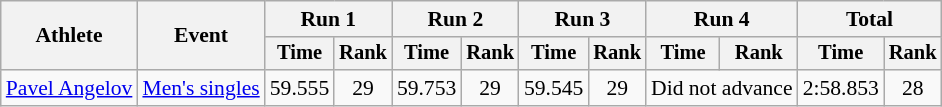<table class=wikitable style=font-size:90%;text-align:center>
<tr>
<th rowspan="2">Athlete</th>
<th rowspan="2">Event</th>
<th colspan=2>Run 1</th>
<th colspan=2>Run 2</th>
<th colspan=2>Run 3</th>
<th colspan=2>Run 4</th>
<th colspan=2>Total</th>
</tr>
<tr style="font-size:95%">
<th>Time</th>
<th>Rank</th>
<th>Time</th>
<th>Rank</th>
<th>Time</th>
<th>Rank</th>
<th>Time</th>
<th>Rank</th>
<th>Time</th>
<th>Rank</th>
</tr>
<tr>
<td align=left><a href='#'>Pavel Angelov</a></td>
<td align=left><a href='#'>Men's singles</a></td>
<td>59.555</td>
<td>29</td>
<td>59.753</td>
<td>29</td>
<td>59.545</td>
<td>29</td>
<td colspan=2>Did not advance</td>
<td>2:58.853</td>
<td>28</td>
</tr>
</table>
